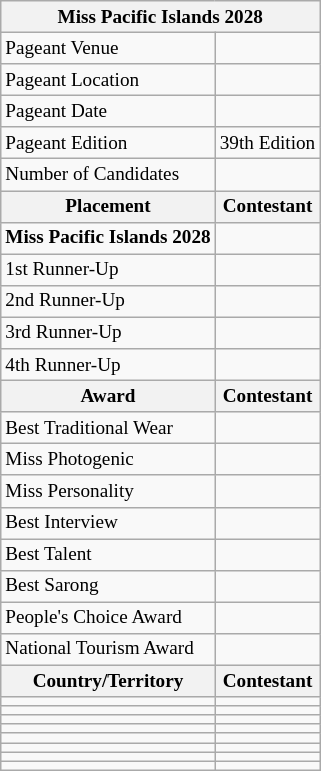<table class="wikitable sortable" style="font-size: 80%;">
<tr>
<th colspan="2"><strong>Miss Pacific Islands 2028</strong></th>
</tr>
<tr>
<td>Pageant Venue</td>
<td></td>
</tr>
<tr>
<td>Pageant Location</td>
<td></td>
</tr>
<tr>
<td>Pageant Date</td>
<td></td>
</tr>
<tr>
<td>Pageant Edition</td>
<td>39th Edition</td>
</tr>
<tr>
<td>Number of Candidates</td>
<td></td>
</tr>
<tr>
<th>Placement</th>
<th>Contestant</th>
</tr>
<tr>
<td><strong>Miss Pacific Islands 2028</strong></td>
<td></td>
</tr>
<tr>
<td>1st Runner-Up</td>
<td></td>
</tr>
<tr>
<td>2nd Runner-Up</td>
<td></td>
</tr>
<tr>
<td>3rd Runner-Up</td>
<td></td>
</tr>
<tr>
<td>4th Runner-Up</td>
<td></td>
</tr>
<tr>
<th>Award</th>
<th>Contestant</th>
</tr>
<tr>
<td>Best Traditional Wear</td>
<td></td>
</tr>
<tr>
<td>Miss Photogenic</td>
<td></td>
</tr>
<tr>
<td>Miss Personality</td>
<td></td>
</tr>
<tr>
<td>Best Interview</td>
<td></td>
</tr>
<tr>
<td>Best Talent</td>
<td></td>
</tr>
<tr>
<td>Best Sarong</td>
<td></td>
</tr>
<tr>
<td>People's Choice Award</td>
<td></td>
</tr>
<tr>
<td>National Tourism Award</td>
<td></td>
</tr>
<tr>
<th><strong>Country/Territory</strong></th>
<th>Contestant</th>
</tr>
<tr>
<td></td>
<td></td>
</tr>
<tr>
<td></td>
<td></td>
</tr>
<tr>
<td></td>
<td></td>
</tr>
<tr>
<td></td>
<td></td>
</tr>
<tr>
<td></td>
<td></td>
</tr>
<tr>
<td></td>
<td></td>
</tr>
<tr>
<td></td>
<td></td>
</tr>
<tr>
<td></td>
<td></td>
</tr>
</table>
